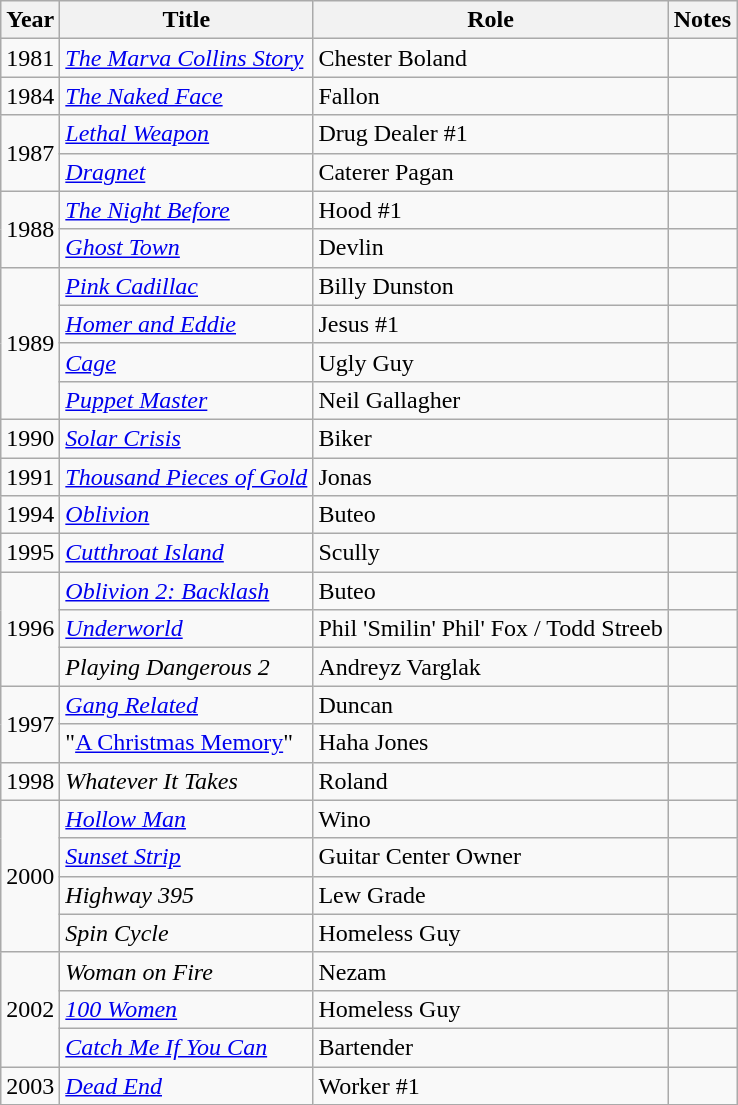<table class="wikitable">
<tr>
<th>Year</th>
<th>Title</th>
<th>Role</th>
<th>Notes</th>
</tr>
<tr>
<td>1981</td>
<td><em><a href='#'>The Marva Collins Story</a></em></td>
<td>Chester Boland</td>
<td></td>
</tr>
<tr>
<td>1984</td>
<td><em><a href='#'>The Naked Face</a></em></td>
<td>Fallon</td>
<td></td>
</tr>
<tr>
<td rowspan="2">1987</td>
<td><em><a href='#'>Lethal Weapon</a></em></td>
<td>Drug Dealer #1</td>
<td></td>
</tr>
<tr>
<td><em><a href='#'>Dragnet</a></em></td>
<td>Caterer Pagan</td>
<td></td>
</tr>
<tr>
<td rowspan="2">1988</td>
<td><em><a href='#'>The Night Before</a></em></td>
<td>Hood #1</td>
<td></td>
</tr>
<tr>
<td><em><a href='#'>Ghost Town</a></em></td>
<td>Devlin</td>
<td></td>
</tr>
<tr>
<td rowspan="4">1989</td>
<td><em><a href='#'>Pink Cadillac</a></em></td>
<td>Billy Dunston</td>
<td></td>
</tr>
<tr>
<td><em><a href='#'>Homer and Eddie</a></em></td>
<td>Jesus #1</td>
<td></td>
</tr>
<tr>
<td><em><a href='#'>Cage</a></em></td>
<td>Ugly Guy</td>
<td></td>
</tr>
<tr>
<td><em><a href='#'>Puppet Master</a></em></td>
<td>Neil Gallagher</td>
<td></td>
</tr>
<tr>
<td>1990</td>
<td><em><a href='#'>Solar Crisis</a></em></td>
<td>Biker</td>
<td></td>
</tr>
<tr>
<td>1991</td>
<td><em><a href='#'>Thousand Pieces of Gold</a></em></td>
<td>Jonas</td>
<td></td>
</tr>
<tr>
<td>1994</td>
<td><em><a href='#'>Oblivion</a></em></td>
<td>Buteo</td>
<td></td>
</tr>
<tr>
<td>1995</td>
<td><em><a href='#'>Cutthroat Island</a></em></td>
<td>Scully</td>
<td></td>
</tr>
<tr>
<td rowspan="3">1996</td>
<td><em><a href='#'>Oblivion 2: Backlash</a></em></td>
<td>Buteo</td>
<td></td>
</tr>
<tr>
<td><em><a href='#'>Underworld</a></em></td>
<td>Phil 'Smilin' Phil' Fox / Todd Streeb</td>
<td></td>
</tr>
<tr>
<td><em>Playing Dangerous 2</em></td>
<td>Andreyz Varglak</td>
<td></td>
</tr>
<tr>
<td rowspan="2">1997</td>
<td><em><a href='#'>Gang Related</a></em></td>
<td>Duncan</td>
<td></td>
</tr>
<tr>
<td>"<a href='#'>A Christmas Memory</a>"</td>
<td>Haha Jones</td>
<td></td>
</tr>
<tr>
<td>1998</td>
<td><em>Whatever It Takes</em></td>
<td>Roland</td>
<td></td>
</tr>
<tr>
<td rowspan="4">2000</td>
<td><em><a href='#'>Hollow Man</a></em></td>
<td>Wino</td>
<td></td>
</tr>
<tr>
<td><em><a href='#'>Sunset Strip</a></em></td>
<td>Guitar Center Owner</td>
<td></td>
</tr>
<tr>
<td><em>Highway 395</em></td>
<td>Lew Grade</td>
<td></td>
</tr>
<tr>
<td><em>Spin Cycle</em></td>
<td>Homeless Guy</td>
<td></td>
</tr>
<tr>
<td rowspan="3">2002</td>
<td><em>Woman on Fire</em></td>
<td>Nezam</td>
<td></td>
</tr>
<tr>
<td><em><a href='#'>100 Women</a></em></td>
<td>Homeless Guy</td>
<td></td>
</tr>
<tr>
<td><em><a href='#'>Catch Me If You Can</a></em></td>
<td>Bartender</td>
<td></td>
</tr>
<tr>
<td>2003</td>
<td><em><a href='#'>Dead End</a></em></td>
<td>Worker #1</td>
<td></td>
</tr>
</table>
